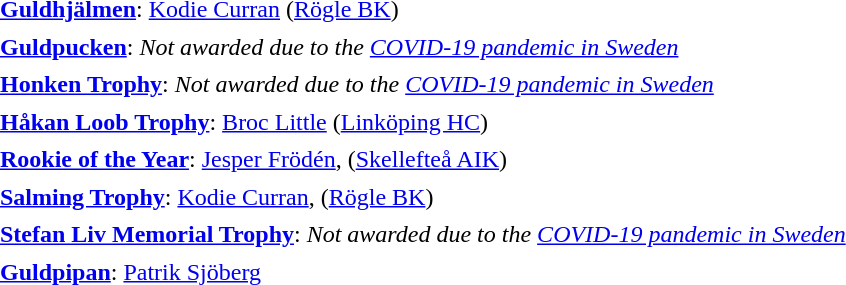<table cellpadding="3" cellspacing="1">
<tr>
<td><strong><a href='#'>Guldhjälmen</a></strong>: <a href='#'>Kodie Curran</a> (<a href='#'>Rögle BK</a>)</td>
</tr>
<tr>
<td><strong><a href='#'>Guldpucken</a></strong>: <em>Not awarded due to the <a href='#'>COVID-19 pandemic in Sweden</a></em></td>
</tr>
<tr>
<td><strong><a href='#'>Honken Trophy</a></strong>: <em>Not awarded due to the <a href='#'>COVID-19 pandemic in Sweden</a></em></td>
</tr>
<tr>
<td><strong><a href='#'>Håkan Loob Trophy</a></strong>: <a href='#'>Broc Little</a> (<a href='#'>Linköping HC</a>)</td>
</tr>
<tr>
<td><strong><a href='#'>Rookie of the Year</a></strong>: <a href='#'>Jesper Frödén</a>, (<a href='#'>Skellefteå AIK</a>)</td>
</tr>
<tr>
<td><strong><a href='#'>Salming Trophy</a></strong>: <a href='#'>Kodie Curran</a>, (<a href='#'>Rögle BK</a>)</td>
</tr>
<tr>
<td><strong><a href='#'>Stefan Liv Memorial Trophy</a></strong>: <em>Not awarded due to the <a href='#'>COVID-19 pandemic in Sweden</a></em></td>
</tr>
<tr>
<td><strong><a href='#'>Guldpipan</a></strong>: <a href='#'>Patrik Sjöberg</a></td>
</tr>
</table>
